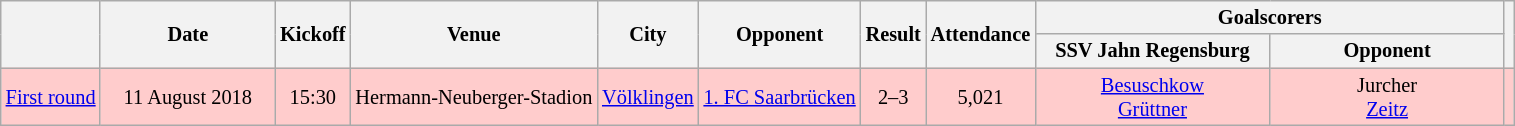<table class="wikitable" Style="text-align: center;font-size:85%">
<tr>
<th rowspan="2"></th>
<th rowspan="2" style="width:110px">Date</th>
<th rowspan="2">Kickoff</th>
<th rowspan="2">Venue</th>
<th rowspan="2">City</th>
<th rowspan="2">Opponent</th>
<th rowspan="2">Result</th>
<th rowspan="2">Attendance</th>
<th colspan="2">Goalscorers</th>
<th rowspan="2"></th>
</tr>
<tr>
<th style="width:150px">SSV Jahn Regensburg</th>
<th style="width:150px">Opponent</th>
</tr>
<tr style="background:#FFCCCC;">
<td><a href='#'>First round</a></td>
<td>11 August 2018</td>
<td>15:30</td>
<td>Hermann-Neuberger-Stadion</td>
<td><a href='#'>Völklingen</a></td>
<td><a href='#'>1. FC Saarbrücken</a></td>
<td>2–3</td>
<td>5,021</td>
<td><a href='#'>Besuschkow</a> <br> <a href='#'>Grüttner</a> </td>
<td>Jurcher <br> <a href='#'>Zeitz</a> </td>
<td></td>
</tr>
</table>
